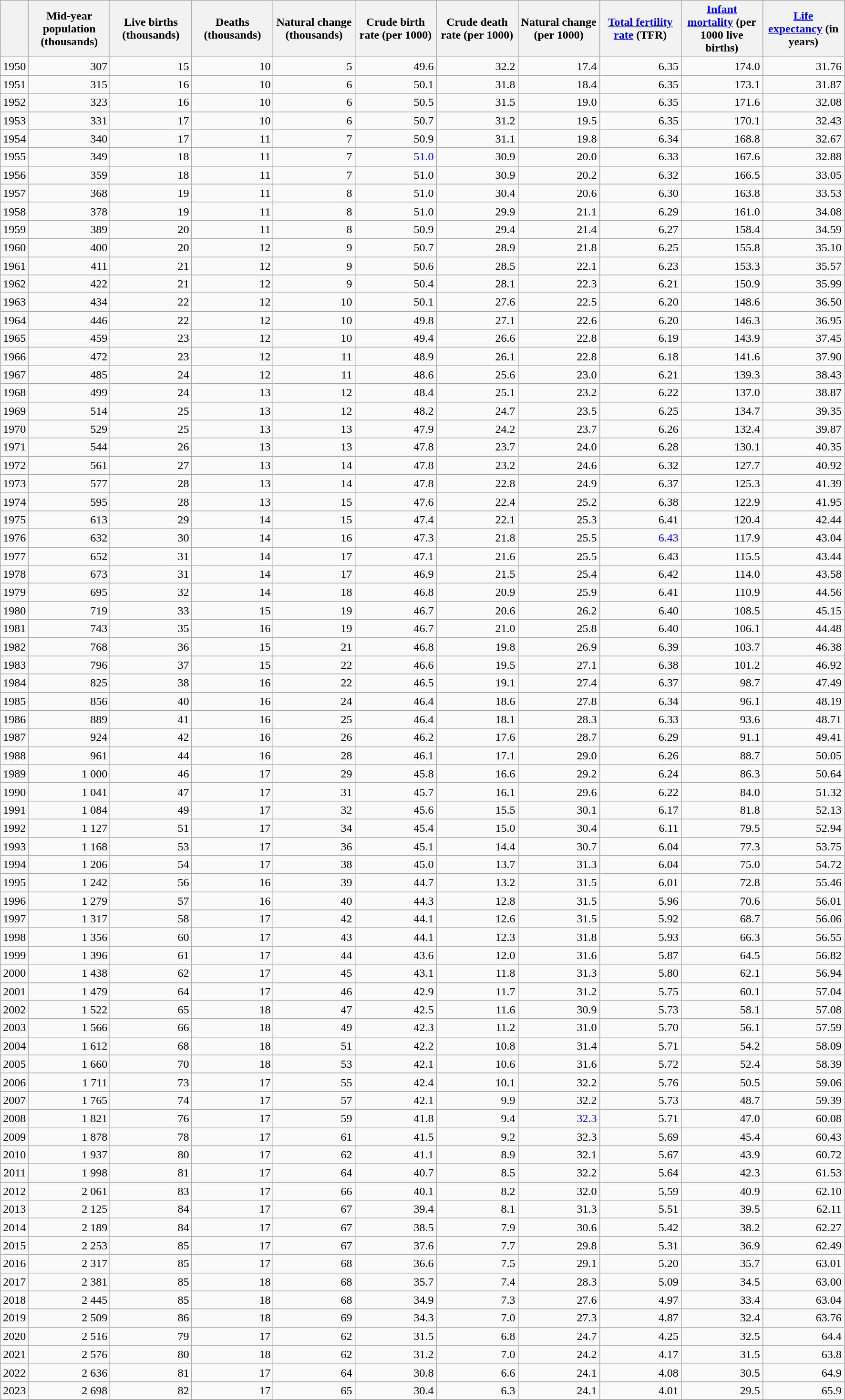<table class="wikitable sortable" style="text-align:right">
<tr>
<th></th>
<th style="width:80pt;">Mid-year population (thousands)</th>
<th style="width:80pt;">Live births (thousands)</th>
<th style="width:80pt;">Deaths (thousands)</th>
<th style="width:80pt;">Natural change (thousands)</th>
<th style="width:80pt;">Crude birth rate (per 1000)</th>
<th style="width:80pt;">Crude death rate (per 1000)</th>
<th style="width:80pt;">Natural change (per 1000)</th>
<th style="width:80pt;"><a href='#'>Total fertility rate</a> (TFR)</th>
<th style="width:80pt;"><a href='#'>Infant mortality</a> (per 1000 live births)</th>
<th style="width:80pt;"><a href='#'>Life expectancy</a> (in years)</th>
</tr>
<tr>
<td>1950</td>
<td>   307</td>
<td>   15</td>
<td>   10</td>
<td>   5</td>
<td>49.6</td>
<td>32.2</td>
<td>17.4</td>
<td>6.35</td>
<td>174.0</td>
<td>31.76</td>
</tr>
<tr>
<td>1951</td>
<td>  315</td>
<td>  16</td>
<td>  10</td>
<td>  6</td>
<td>50.1</td>
<td>31.8</td>
<td>18.4</td>
<td>6.35</td>
<td>173.1</td>
<td>31.87</td>
</tr>
<tr>
<td>1952</td>
<td>  323</td>
<td>  16</td>
<td>  10</td>
<td>  6</td>
<td>50.5</td>
<td>31.5</td>
<td>19.0</td>
<td>6.35</td>
<td>171.6</td>
<td>32.08</td>
</tr>
<tr>
<td>1953</td>
<td>  331</td>
<td>  17</td>
<td>  10</td>
<td>  6</td>
<td>50.7</td>
<td>31.2</td>
<td>19.5</td>
<td>6.35</td>
<td>170.1</td>
<td>32.43</td>
</tr>
<tr>
<td>1954</td>
<td>  340</td>
<td>  17</td>
<td>  11</td>
<td>  7</td>
<td>50.9</td>
<td>31.1</td>
<td>19.8</td>
<td>6.34</td>
<td>168.8</td>
<td>32.67</td>
</tr>
<tr>
<td>1955</td>
<td>  349</td>
<td>  18</td>
<td>  11</td>
<td>  7</td>
<td style="color:blue">51.0</td>
<td>30.9</td>
<td>20.0</td>
<td>6.33</td>
<td>167.6</td>
<td>32.88</td>
</tr>
<tr>
<td>1956</td>
<td>  359</td>
<td>  18</td>
<td>  11</td>
<td>  7</td>
<td>51.0</td>
<td>30.9</td>
<td>20.2</td>
<td>6.32</td>
<td>166.5</td>
<td>33.05</td>
</tr>
<tr>
<td>1957</td>
<td>  368</td>
<td>  19</td>
<td>  11</td>
<td>  8</td>
<td>51.0</td>
<td>30.4</td>
<td>20.6</td>
<td>6.30</td>
<td>163.8</td>
<td>33.53</td>
</tr>
<tr>
<td>1958</td>
<td>  378</td>
<td>  19</td>
<td>  11</td>
<td>  8</td>
<td>51.0</td>
<td>29.9</td>
<td>21.1</td>
<td>6.29</td>
<td>161.0</td>
<td>34.08</td>
</tr>
<tr>
<td>1959</td>
<td>  389</td>
<td>  20</td>
<td>  11</td>
<td>  8</td>
<td>50.9</td>
<td>29.4</td>
<td>21.4</td>
<td>6.27</td>
<td>158.4</td>
<td>34.59</td>
</tr>
<tr>
<td>1960</td>
<td>  400</td>
<td>  20</td>
<td>  12</td>
<td>  9</td>
<td>50.7</td>
<td>28.9</td>
<td>21.8</td>
<td>6.25</td>
<td>155.8</td>
<td>35.10</td>
</tr>
<tr>
<td>1961</td>
<td>  411</td>
<td>  21</td>
<td>  12</td>
<td>  9</td>
<td>50.6</td>
<td>28.5</td>
<td>22.1</td>
<td>6.23</td>
<td>153.3</td>
<td>35.57</td>
</tr>
<tr>
<td>1962</td>
<td>  422</td>
<td>  21</td>
<td>  12</td>
<td>  9</td>
<td>50.4</td>
<td>28.1</td>
<td>22.3</td>
<td>6.21</td>
<td>150.9</td>
<td>35.99</td>
</tr>
<tr>
<td>1963</td>
<td>  434</td>
<td>  22</td>
<td>  12</td>
<td>  10</td>
<td>50.1</td>
<td>27.6</td>
<td>22.5</td>
<td>6.20</td>
<td>148.6</td>
<td>36.50</td>
</tr>
<tr>
<td>1964</td>
<td>  446</td>
<td>  22</td>
<td>  12</td>
<td>  10</td>
<td>49.8</td>
<td>27.1</td>
<td>22.6</td>
<td>6.20</td>
<td>146.3</td>
<td>36.95</td>
</tr>
<tr>
<td>1965</td>
<td>  459</td>
<td>  23</td>
<td>  12</td>
<td>  10</td>
<td>49.4</td>
<td>26.6</td>
<td>22.8</td>
<td>6.19</td>
<td>143.9</td>
<td>37.45</td>
</tr>
<tr>
<td>1966</td>
<td>  472</td>
<td>  23</td>
<td>  12</td>
<td>  11</td>
<td>48.9</td>
<td>26.1</td>
<td>22.8</td>
<td>6.18</td>
<td>141.6</td>
<td>37.90</td>
</tr>
<tr>
<td>1967</td>
<td>  485</td>
<td>  24</td>
<td>  12</td>
<td>  11</td>
<td>48.6</td>
<td>25.6</td>
<td>23.0</td>
<td>6.21</td>
<td>139.3</td>
<td>38.43</td>
</tr>
<tr>
<td>1968</td>
<td>  499</td>
<td>  24</td>
<td>  13</td>
<td>  12</td>
<td>48.4</td>
<td>25.1</td>
<td>23.2</td>
<td>6.22</td>
<td>137.0</td>
<td>38.87</td>
</tr>
<tr>
<td>1969</td>
<td>  514</td>
<td>  25</td>
<td>  13</td>
<td>  12</td>
<td>48.2</td>
<td>24.7</td>
<td>23.5</td>
<td>6.25</td>
<td>134.7</td>
<td>39.35</td>
</tr>
<tr>
<td>1970</td>
<td>  529</td>
<td>  25</td>
<td>  13</td>
<td>  13</td>
<td>47.9</td>
<td>24.2</td>
<td>23.7</td>
<td>6.26</td>
<td>132.4</td>
<td>39.87</td>
</tr>
<tr>
<td>1971</td>
<td>  544</td>
<td>  26</td>
<td>  13</td>
<td>  13</td>
<td>47.8</td>
<td>23.7</td>
<td>24.0</td>
<td>6.28</td>
<td>130.1</td>
<td>40.35</td>
</tr>
<tr>
<td>1972</td>
<td>  561</td>
<td>  27</td>
<td>  13</td>
<td>  14</td>
<td>47.8</td>
<td>23.2</td>
<td>24.6</td>
<td>6.32</td>
<td>127.7</td>
<td>40.92</td>
</tr>
<tr>
<td>1973</td>
<td>  577</td>
<td>  28</td>
<td>  13</td>
<td>  14</td>
<td>47.8</td>
<td>22.8</td>
<td>24.9</td>
<td>6.37</td>
<td>125.3</td>
<td>41.39</td>
</tr>
<tr>
<td>1974</td>
<td>  595</td>
<td>  28</td>
<td>  13</td>
<td>  15</td>
<td>47.6</td>
<td>22.4</td>
<td>25.2</td>
<td>6.38</td>
<td>122.9</td>
<td>41.95</td>
</tr>
<tr>
<td>1975</td>
<td>  613</td>
<td>  29</td>
<td>  14</td>
<td>  15</td>
<td>47.4</td>
<td>22.1</td>
<td>25.3</td>
<td>6.41</td>
<td>120.4</td>
<td>42.44</td>
</tr>
<tr>
<td>1976</td>
<td>  632</td>
<td>  30</td>
<td>  14</td>
<td>  16</td>
<td>47.3</td>
<td>21.8</td>
<td>25.5</td>
<td style="color: blue">6.43</td>
<td>117.9</td>
<td>43.04</td>
</tr>
<tr>
<td>1977</td>
<td>  652</td>
<td>  31</td>
<td>  14</td>
<td>  17</td>
<td>47.1</td>
<td>21.6</td>
<td>25.5</td>
<td>6.43</td>
<td>115.5</td>
<td>43.44</td>
</tr>
<tr>
<td>1978</td>
<td>  673</td>
<td>  31</td>
<td>  14</td>
<td>  17</td>
<td>46.9</td>
<td>21.5</td>
<td>25.4</td>
<td>6.42</td>
<td>114.0</td>
<td>43.58</td>
</tr>
<tr>
<td>1979</td>
<td>  695</td>
<td>  32</td>
<td>  14</td>
<td>  18</td>
<td>46.8</td>
<td>20.9</td>
<td>25.9</td>
<td>6.41</td>
<td>110.9</td>
<td>44.56</td>
</tr>
<tr>
<td>1980</td>
<td>  719</td>
<td>  33</td>
<td>  15</td>
<td>  19</td>
<td>46.7</td>
<td>20.6</td>
<td>26.2</td>
<td>6.40</td>
<td>108.5</td>
<td>45.15</td>
</tr>
<tr>
<td>1981</td>
<td>  743</td>
<td>  35</td>
<td>  16</td>
<td>  19</td>
<td>46.7</td>
<td>21.0</td>
<td>25.8</td>
<td>6.40</td>
<td>106.1</td>
<td>44.48</td>
</tr>
<tr>
<td>1982</td>
<td>  768</td>
<td>  36</td>
<td>  15</td>
<td>  21</td>
<td>46.8</td>
<td>19.8</td>
<td>26.9</td>
<td>6.39</td>
<td>103.7</td>
<td>46.38</td>
</tr>
<tr>
<td>1983</td>
<td>  796</td>
<td>  37</td>
<td>  15</td>
<td>  22</td>
<td>46.6</td>
<td>19.5</td>
<td>27.1</td>
<td>6.38</td>
<td>101.2</td>
<td>46.92</td>
</tr>
<tr>
<td>1984</td>
<td>  825</td>
<td>  38</td>
<td>  16</td>
<td>  22</td>
<td>46.5</td>
<td>19.1</td>
<td>27.4</td>
<td>6.37</td>
<td>98.7</td>
<td>47.49</td>
</tr>
<tr>
<td>1985</td>
<td>  856</td>
<td>  40</td>
<td>  16</td>
<td>  24</td>
<td>46.4</td>
<td>18.6</td>
<td>27.8</td>
<td>6.34</td>
<td>96.1</td>
<td>48.19</td>
</tr>
<tr>
<td>1986</td>
<td>  889</td>
<td>  41</td>
<td>  16</td>
<td>  25</td>
<td>46.4</td>
<td>18.1</td>
<td>28.3</td>
<td>6.33</td>
<td>93.6</td>
<td>48.71</td>
</tr>
<tr>
<td>1987</td>
<td>  924</td>
<td>  42</td>
<td>  16</td>
<td>  26</td>
<td>46.2</td>
<td>17.6</td>
<td>28.7</td>
<td>6.29</td>
<td>91.1</td>
<td>49.41</td>
</tr>
<tr>
<td>1988</td>
<td>  961</td>
<td>  44</td>
<td>  16</td>
<td>  28</td>
<td>46.1</td>
<td>17.1</td>
<td>29.0</td>
<td>6.26</td>
<td>88.7</td>
<td>50.05</td>
</tr>
<tr>
<td>1989</td>
<td>  1 000</td>
<td>  46</td>
<td>  17</td>
<td>  29</td>
<td>45.8</td>
<td>16.6</td>
<td>29.2</td>
<td>6.24</td>
<td>86.3</td>
<td>50.64</td>
</tr>
<tr>
<td>1990</td>
<td>  1 041</td>
<td>  47</td>
<td>  17</td>
<td>  31</td>
<td>45.7</td>
<td>16.1</td>
<td>29.6</td>
<td>6.22</td>
<td>84.0</td>
<td>51.32</td>
</tr>
<tr>
<td>1991</td>
<td>  1 084</td>
<td>  49</td>
<td>  17</td>
<td>  32</td>
<td>45.6</td>
<td>15.5</td>
<td>30.1</td>
<td>6.17</td>
<td>81.8</td>
<td>52.13</td>
</tr>
<tr>
<td>1992</td>
<td>  1 127</td>
<td>  51</td>
<td>  17</td>
<td>  34</td>
<td>45.4</td>
<td>15.0</td>
<td>30.4</td>
<td>6.11</td>
<td>79.5</td>
<td>52.94</td>
</tr>
<tr>
<td>1993</td>
<td>  1 168</td>
<td>  53</td>
<td>  17</td>
<td>  36</td>
<td>45.1</td>
<td>14.4</td>
<td>30.7</td>
<td>6.04</td>
<td>77.3</td>
<td>53.75</td>
</tr>
<tr>
<td>1994</td>
<td>  1 206</td>
<td>  54</td>
<td>  17</td>
<td>  38</td>
<td>45.0</td>
<td>13.7</td>
<td>31.3</td>
<td>6.04</td>
<td>75.0</td>
<td>54.72</td>
</tr>
<tr>
<td>1995</td>
<td>  1 242</td>
<td>  56</td>
<td>  16</td>
<td>  39</td>
<td>44.7</td>
<td>13.2</td>
<td>31.5</td>
<td>6.01</td>
<td>72.8</td>
<td>55.46</td>
</tr>
<tr>
<td>1996</td>
<td>  1 279</td>
<td>  57</td>
<td>  16</td>
<td>  40</td>
<td>44.3</td>
<td>12.8</td>
<td>31.5</td>
<td>5.96</td>
<td>70.6</td>
<td>56.01</td>
</tr>
<tr>
<td>1997</td>
<td>  1 317</td>
<td>  58</td>
<td>  17</td>
<td>  42</td>
<td>44.1</td>
<td>12.6</td>
<td>31.5</td>
<td>5.92</td>
<td>68.7</td>
<td>56.06</td>
</tr>
<tr>
<td>1998</td>
<td>  1 356</td>
<td>  60</td>
<td>  17</td>
<td>  43</td>
<td>44.1</td>
<td>12.3</td>
<td>31.8</td>
<td>5.93</td>
<td>66.3</td>
<td>56.55</td>
</tr>
<tr>
<td>1999</td>
<td>  1 396</td>
<td>  61</td>
<td>  17</td>
<td>  44</td>
<td>43.6</td>
<td>12.0</td>
<td>31.6</td>
<td>5.87</td>
<td>64.5</td>
<td>56.82</td>
</tr>
<tr>
<td>2000</td>
<td>  1 438</td>
<td>  62</td>
<td>  17</td>
<td>  45</td>
<td>43.1</td>
<td>11.8</td>
<td>31.3</td>
<td>5.80</td>
<td>62.1</td>
<td>56.94</td>
</tr>
<tr>
<td>2001</td>
<td>  1 479</td>
<td>  64</td>
<td>  17</td>
<td>  46</td>
<td>42.9</td>
<td>11.7</td>
<td>31.2</td>
<td>5.75</td>
<td>60.1</td>
<td>57.04</td>
</tr>
<tr>
<td>2002</td>
<td>  1 522</td>
<td>  65</td>
<td>  18</td>
<td>  47</td>
<td>42.5</td>
<td>11.6</td>
<td>30.9</td>
<td>5.73</td>
<td>58.1</td>
<td>57.08</td>
</tr>
<tr>
<td>2003</td>
<td>  1 566</td>
<td>  66</td>
<td>  18</td>
<td>  49</td>
<td>42.3</td>
<td>11.2</td>
<td>31.0</td>
<td>5.70</td>
<td>56.1</td>
<td>57.59</td>
</tr>
<tr>
<td>2004</td>
<td>  1 612</td>
<td>  68</td>
<td>  18</td>
<td>  51</td>
<td>42.2</td>
<td>10.8</td>
<td>31.4</td>
<td>5.71</td>
<td>54.2</td>
<td>58.09</td>
</tr>
<tr>
<td>2005</td>
<td>  1 660</td>
<td>  70</td>
<td>  18</td>
<td>  53</td>
<td>42.1</td>
<td>10.6</td>
<td>31.6</td>
<td>5.72</td>
<td>52.4</td>
<td>58.39</td>
</tr>
<tr>
<td>2006</td>
<td>  1 711</td>
<td>  73</td>
<td>  17</td>
<td>  55</td>
<td>42.4</td>
<td>10.1</td>
<td>32.2</td>
<td>5.76</td>
<td>50.5</td>
<td>59.06</td>
</tr>
<tr>
<td>2007</td>
<td>  1 765</td>
<td>  74</td>
<td>  17</td>
<td>  57</td>
<td>42.1</td>
<td>9.9</td>
<td>32.2</td>
<td>5.73</td>
<td>48.7</td>
<td>59.39</td>
</tr>
<tr>
<td>2008</td>
<td>  1 821</td>
<td>  76</td>
<td>  17</td>
<td>  59</td>
<td>41.8</td>
<td>9.4</td>
<td style="color: blue">32.3</td>
<td>5.71</td>
<td>47.0</td>
<td>60.08</td>
</tr>
<tr>
<td>2009</td>
<td>  1 878</td>
<td>  78</td>
<td>  17</td>
<td>  61</td>
<td>41.5</td>
<td>9.2</td>
<td>32.3</td>
<td>5.69</td>
<td>45.4</td>
<td>60.43</td>
</tr>
<tr>
<td>2010</td>
<td>  1 937</td>
<td>  80</td>
<td>  17</td>
<td>  62</td>
<td>41.1</td>
<td>8.9</td>
<td>32.1</td>
<td>5.67</td>
<td>43.9</td>
<td>60.72</td>
</tr>
<tr>
<td>2011</td>
<td>  1 998</td>
<td>  81</td>
<td>  17</td>
<td>  64</td>
<td>40.7</td>
<td>8.5</td>
<td>32.2</td>
<td>5.64</td>
<td>42.3</td>
<td>61.53</td>
</tr>
<tr>
<td>2012</td>
<td>  2 061</td>
<td>  83</td>
<td>  17</td>
<td>  66</td>
<td>40.1</td>
<td>8.2</td>
<td>32.0</td>
<td>5.59</td>
<td>40.9</td>
<td>62.10</td>
</tr>
<tr>
<td>2013</td>
<td>  2 125</td>
<td>  84</td>
<td>  17</td>
<td>  67</td>
<td>39.4</td>
<td>8.1</td>
<td>31.3</td>
<td>5.51</td>
<td>39.5</td>
<td>62.11</td>
</tr>
<tr>
<td>2014</td>
<td>  2 189</td>
<td>  84</td>
<td>  17</td>
<td>  67</td>
<td>38.5</td>
<td>7.9</td>
<td>30.6</td>
<td>5.42</td>
<td>38.2</td>
<td>62.27</td>
</tr>
<tr>
<td>2015</td>
<td>  2 253</td>
<td>  85</td>
<td>  17</td>
<td>  67</td>
<td>37.6</td>
<td>7.7</td>
<td>29.8</td>
<td>5.31</td>
<td>36.9</td>
<td>62.49</td>
</tr>
<tr>
<td>2016</td>
<td>  2 317</td>
<td>  85</td>
<td>  17</td>
<td>  68</td>
<td>36.6</td>
<td>7.5</td>
<td>29.1</td>
<td>5.20</td>
<td>35.7</td>
<td>63.01</td>
</tr>
<tr>
<td>2017</td>
<td>  2 381</td>
<td>  85</td>
<td>  18</td>
<td>  68</td>
<td>35.7</td>
<td>7.4</td>
<td>28.3</td>
<td>5.09</td>
<td>34.5</td>
<td>63.00</td>
</tr>
<tr>
<td>2018</td>
<td>  2 445</td>
<td>  85</td>
<td>  18</td>
<td>  68</td>
<td>34.9</td>
<td>7.3</td>
<td>27.6</td>
<td>4.97</td>
<td>33.4</td>
<td>63.04</td>
</tr>
<tr>
<td>2019</td>
<td>  2 509</td>
<td>  86</td>
<td>  18</td>
<td>69</td>
<td>34.3</td>
<td>7.0</td>
<td>27.3</td>
<td>4.87</td>
<td>32.4</td>
<td>63.76</td>
</tr>
<tr>
<td>2020</td>
<td>  2 516</td>
<td>  79</td>
<td>  17</td>
<td>  62</td>
<td>31.5</td>
<td>6.8</td>
<td>24.7</td>
<td>4.25</td>
<td>32.5</td>
<td>64.4</td>
</tr>
<tr>
<td>2021</td>
<td>  2 576</td>
<td>  80</td>
<td>  18</td>
<td>  62</td>
<td>31.2</td>
<td>7.0</td>
<td>24.2</td>
<td>4.17</td>
<td>31.5</td>
<td>63.8</td>
</tr>
<tr>
<td>2022</td>
<td>  2 636</td>
<td>  81</td>
<td>  17</td>
<td>  64</td>
<td>30.8</td>
<td>6.6</td>
<td>24.1</td>
<td>4.08</td>
<td>30.5</td>
<td>64.9</td>
</tr>
<tr>
<td>2023</td>
<td>  2 698</td>
<td>  82</td>
<td>  17</td>
<td>  65</td>
<td>30.4</td>
<td>6.3</td>
<td>24.1</td>
<td>4.01</td>
<td>29.5</td>
<td>65.9</td>
</tr>
<tr>
</tr>
</table>
